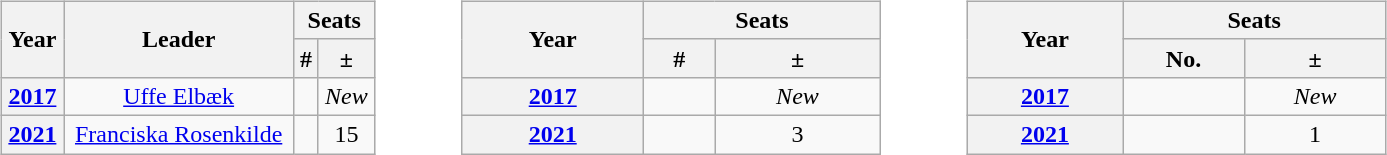<table>
<tr>
<td valign="top"><br><table class="wikitable" width="250px" style="text-align: center">
<tr>
<th rowspan="2">Year</th>
<th rowspan="2">Leader</th>
<th colspan="2">Seats</th>
</tr>
<tr>
<th>#</th>
<th>±</th>
</tr>
<tr>
<th><a href='#'>2017</a></th>
<td><a href='#'>Uffe Elbæk</a></td>
<td></td>
<td><em>New</em></td>
</tr>
<tr>
<th><a href='#'>2021</a></th>
<td><a href='#'>Franciska Rosenkilde</a></td>
<td></td>
<td> 15</td>
</tr>
</table>
</td>
<td width="33"> </td>
<td valign="top"><br><table class="wikitable" width="280px" style="text-align: center">
<tr>
<th rowspan="2">Year</th>
<th colspan="2">Seats</th>
</tr>
<tr>
<th>#</th>
<th>±</th>
</tr>
<tr>
<th><a href='#'>2017</a></th>
<td></td>
<td><em>New</em></td>
</tr>
<tr>
<th><a href='#'>2021</a></th>
<td></td>
<td> 3</td>
</tr>
</table>
</td>
<td width="33"> </td>
<td valign="top"><br><table class="wikitable" width="280px" style="text-align: center">
<tr>
<th rowspan="2">Year</th>
<th colspan="2">Seats</th>
</tr>
<tr>
<th>No.</th>
<th>±</th>
</tr>
<tr>
<th><a href='#'>2017</a></th>
<td></td>
<td><em>New</em></td>
</tr>
<tr>
<th><a href='#'>2021</a></th>
<td></td>
<td> 1</td>
</tr>
</table>
</td>
</tr>
</table>
